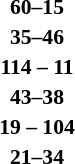<table width=75% cellspacing=1>
<tr>
<th width=25%></th>
<th width=25%></th>
<th width=25%></th>
</tr>
<tr style=font-size:90%>
<td align=right><strong></strong></td>
<td align=center><strong>60–15</strong></td>
<td></td>
</tr>
<tr style=font-size:90%>
<td align=right></td>
<td align=center><strong>35–46</strong></td>
<td><strong></strong></td>
</tr>
<tr style=font-size:90%>
<td align=right><strong></strong></td>
<td align=center><strong>114 – 11</strong></td>
<td></td>
</tr>
<tr style=font-size:90%>
<td align=right><strong></strong></td>
<td align=center><strong>43–38</strong></td>
<td></td>
</tr>
<tr style=font-size:90%>
<td align=right></td>
<td align=center><strong>19 – 104</strong></td>
<td><strong></strong></td>
</tr>
<tr style=font-size:90%>
<td align=right></td>
<td align=center><strong>21–34</strong></td>
<td><strong></strong></td>
</tr>
</table>
